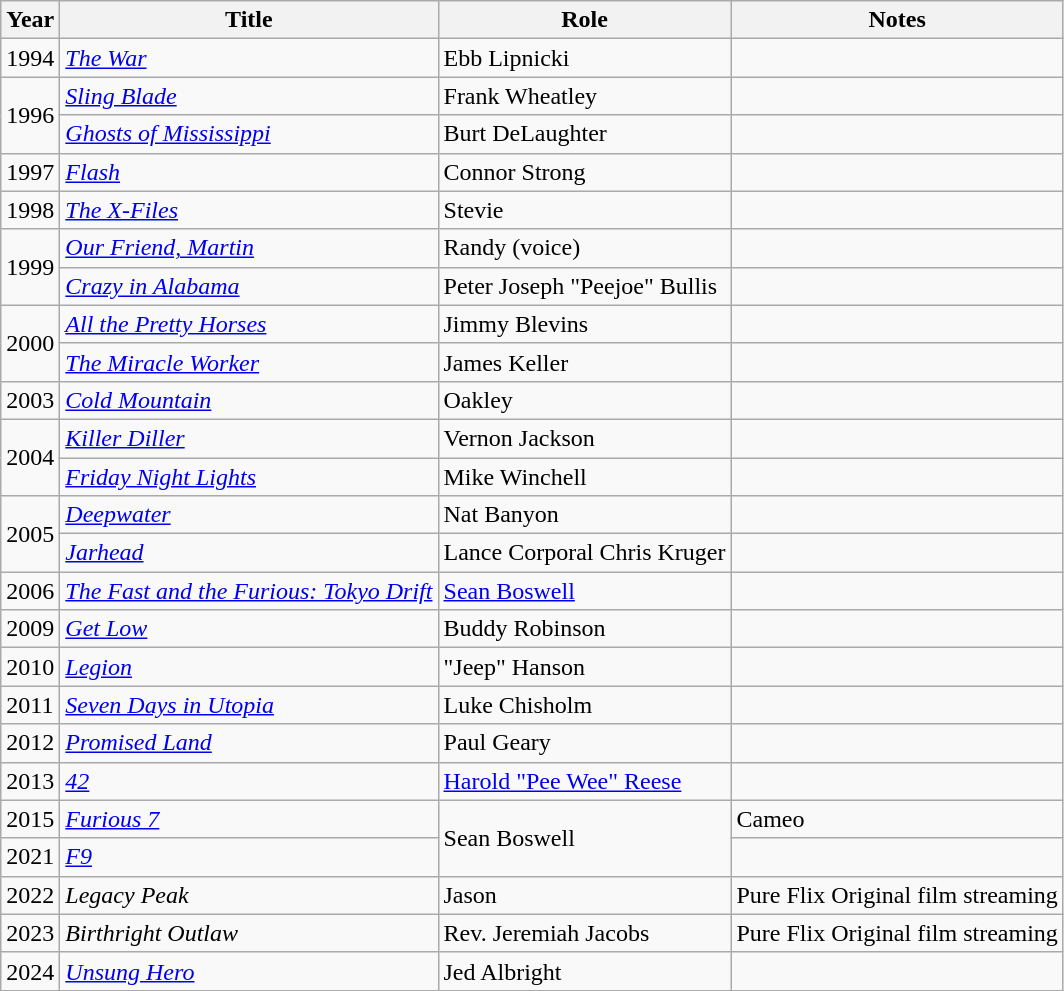<table class="wikitable">
<tr>
<th>Year</th>
<th>Title</th>
<th>Role</th>
<th>Notes</th>
</tr>
<tr>
<td>1994</td>
<td><em><a href='#'>The War</a></em></td>
<td>Ebb Lipnicki</td>
<td></td>
</tr>
<tr>
<td rowspan="2">1996</td>
<td><em><a href='#'>Sling Blade</a></em></td>
<td>Frank Wheatley</td>
<td></td>
</tr>
<tr>
<td><em><a href='#'>Ghosts of Mississippi</a></em></td>
<td>Burt DeLaughter</td>
<td></td>
</tr>
<tr>
<td>1997</td>
<td><em><a href='#'>Flash</a></em></td>
<td>Connor Strong</td>
<td></td>
</tr>
<tr>
<td>1998</td>
<td><em><a href='#'>The X-Files</a></em></td>
<td>Stevie</td>
<td></td>
</tr>
<tr>
<td rowspan="2">1999</td>
<td><em><a href='#'>Our Friend, Martin</a></em></td>
<td>Randy (voice)</td>
<td></td>
</tr>
<tr>
<td><em><a href='#'>Crazy in Alabama</a></em></td>
<td>Peter Joseph "Peejoe" Bullis</td>
<td></td>
</tr>
<tr>
<td rowspan="2">2000</td>
<td><em><a href='#'>All the Pretty Horses</a></em></td>
<td>Jimmy Blevins</td>
<td></td>
</tr>
<tr>
<td><em><a href='#'>The Miracle Worker</a></em></td>
<td>James Keller</td>
<td></td>
</tr>
<tr>
<td>2003</td>
<td><em><a href='#'>Cold Mountain</a></em></td>
<td>Oakley</td>
<td></td>
</tr>
<tr>
<td rowspan="2">2004</td>
<td><em><a href='#'>Killer Diller</a></em></td>
<td>Vernon Jackson</td>
<td></td>
</tr>
<tr>
<td><em><a href='#'>Friday Night Lights</a></em></td>
<td>Mike Winchell</td>
<td></td>
</tr>
<tr>
<td rowspan="2">2005</td>
<td><em><a href='#'>Deepwater</a></em></td>
<td>Nat Banyon</td>
<td></td>
</tr>
<tr>
<td><em><a href='#'>Jarhead</a></em></td>
<td>Lance Corporal Chris Kruger</td>
<td></td>
</tr>
<tr>
<td>2006</td>
<td><em><a href='#'>The Fast and the Furious: Tokyo Drift</a></em></td>
<td><a href='#'>Sean Boswell</a></td>
<td></td>
</tr>
<tr>
<td>2009</td>
<td><em><a href='#'>Get Low</a></em></td>
<td>Buddy Robinson</td>
<td></td>
</tr>
<tr>
<td>2010</td>
<td><em><a href='#'>Legion</a></em></td>
<td>"Jeep" Hanson</td>
<td></td>
</tr>
<tr>
<td>2011</td>
<td><em><a href='#'>Seven Days in Utopia</a></em></td>
<td>Luke Chisholm</td>
<td></td>
</tr>
<tr>
<td>2012</td>
<td><em><a href='#'>Promised Land</a></em></td>
<td>Paul Geary</td>
<td></td>
</tr>
<tr>
<td>2013</td>
<td><em><a href='#'>42</a></em></td>
<td><a href='#'>Harold "Pee Wee" Reese</a></td>
<td></td>
</tr>
<tr>
<td>2015</td>
<td><em><a href='#'>Furious 7</a></em></td>
<td rowspan="2">Sean Boswell</td>
<td>Cameo</td>
</tr>
<tr>
<td>2021</td>
<td><em><a href='#'>F9</a></em></td>
<td></td>
</tr>
<tr>
<td>2022</td>
<td><em>Legacy Peak</em></td>
<td>Jason</td>
<td>Pure Flix Original film streaming</td>
</tr>
<tr>
<td>2023</td>
<td><em>Birthright Outlaw</em></td>
<td>Rev. Jeremiah Jacobs</td>
<td>Pure Flix Original film streaming</td>
</tr>
<tr>
<td>2024</td>
<td><em><a href='#'>Unsung Hero</a></em></td>
<td>Jed Albright</td>
<td></td>
</tr>
</table>
